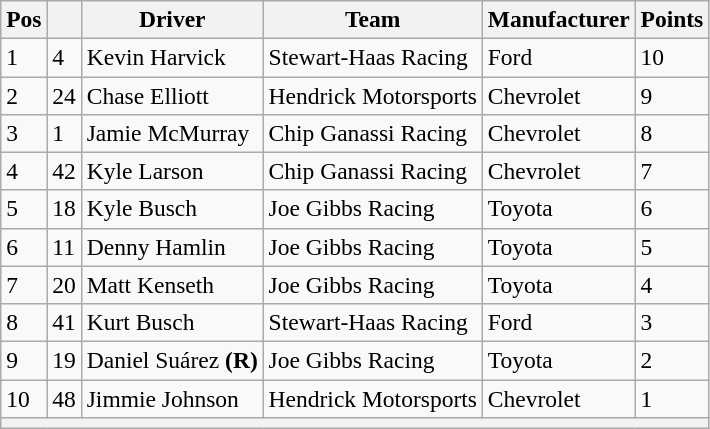<table class="wikitable" style="font-size:98%">
<tr>
<th>Pos</th>
<th></th>
<th>Driver</th>
<th>Team</th>
<th>Manufacturer</th>
<th>Points</th>
</tr>
<tr>
<td>1</td>
<td>4</td>
<td>Kevin Harvick</td>
<td>Stewart-Haas Racing</td>
<td>Ford</td>
<td>10</td>
</tr>
<tr>
<td>2</td>
<td>24</td>
<td>Chase Elliott</td>
<td>Hendrick Motorsports</td>
<td>Chevrolet</td>
<td>9</td>
</tr>
<tr>
<td>3</td>
<td>1</td>
<td>Jamie McMurray</td>
<td>Chip Ganassi Racing</td>
<td>Chevrolet</td>
<td>8</td>
</tr>
<tr>
<td>4</td>
<td>42</td>
<td>Kyle Larson</td>
<td>Chip Ganassi Racing</td>
<td>Chevrolet</td>
<td>7</td>
</tr>
<tr>
<td>5</td>
<td>18</td>
<td>Kyle Busch</td>
<td>Joe Gibbs Racing</td>
<td>Toyota</td>
<td>6</td>
</tr>
<tr>
<td>6</td>
<td>11</td>
<td>Denny Hamlin</td>
<td>Joe Gibbs Racing</td>
<td>Toyota</td>
<td>5</td>
</tr>
<tr>
<td>7</td>
<td>20</td>
<td>Matt Kenseth</td>
<td>Joe Gibbs Racing</td>
<td>Toyota</td>
<td>4</td>
</tr>
<tr>
<td>8</td>
<td>41</td>
<td>Kurt Busch</td>
<td>Stewart-Haas Racing</td>
<td>Ford</td>
<td>3</td>
</tr>
<tr>
<td>9</td>
<td>19</td>
<td>Daniel Suárez <strong>(R)</strong></td>
<td>Joe Gibbs Racing</td>
<td>Toyota</td>
<td>2</td>
</tr>
<tr>
<td>10</td>
<td>48</td>
<td>Jimmie Johnson</td>
<td>Hendrick Motorsports</td>
<td>Chevrolet</td>
<td>1</td>
</tr>
<tr>
<th colspan="6"></th>
</tr>
</table>
